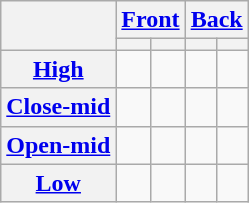<table class="wikitable" style="text-align:center">
<tr>
<th rowspan="2"></th>
<th colspan="2"><a href='#'>Front</a></th>
<th colspan="2"><a href='#'>Back</a></th>
</tr>
<tr>
<th></th>
<th></th>
<th></th>
<th></th>
</tr>
<tr>
<th><a href='#'>High</a></th>
<td> </td>
<td> </td>
<td> </td>
<td> </td>
</tr>
<tr>
<th><a href='#'>Close-mid</a></th>
<td> </td>
<td></td>
<td> </td>
<td></td>
</tr>
<tr>
<th><a href='#'>Open-mid</a></th>
<td> </td>
<td></td>
<td></td>
<td></td>
</tr>
<tr>
<th><a href='#'>Low</a></th>
<td></td>
<td></td>
<td> </td>
<td></td>
</tr>
</table>
